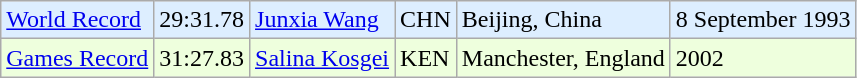<table class="wikitable">
<tr bgcolor = "ddeeff">
<td><a href='#'>World Record</a></td>
<td>29:31.78</td>
<td><a href='#'>Junxia Wang</a></td>
<td>CHN</td>
<td>Beijing, China</td>
<td>8 September 1993</td>
</tr>
<tr bgcolor = "eeffdd">
<td><a href='#'>Games Record</a></td>
<td>31:27.83</td>
<td><a href='#'>Salina Kosgei</a></td>
<td>KEN</td>
<td>Manchester, England</td>
<td>2002</td>
</tr>
</table>
